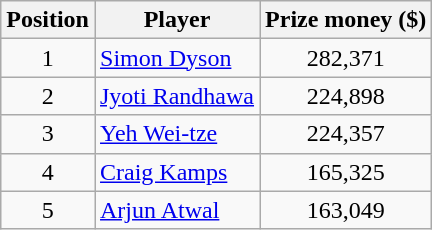<table class="wikitable">
<tr>
<th>Position</th>
<th>Player</th>
<th>Prize money ($)</th>
</tr>
<tr>
<td align=center>1</td>
<td> <a href='#'>Simon Dyson</a></td>
<td align=center>282,371</td>
</tr>
<tr>
<td align=center>2</td>
<td> <a href='#'>Jyoti Randhawa</a></td>
<td align=center>224,898</td>
</tr>
<tr>
<td align=center>3</td>
<td> <a href='#'>Yeh Wei-tze</a></td>
<td align=center>224,357</td>
</tr>
<tr>
<td align=center>4</td>
<td> <a href='#'>Craig Kamps</a></td>
<td align=center>165,325</td>
</tr>
<tr>
<td align=center>5</td>
<td> <a href='#'>Arjun Atwal</a></td>
<td align=center>163,049</td>
</tr>
</table>
